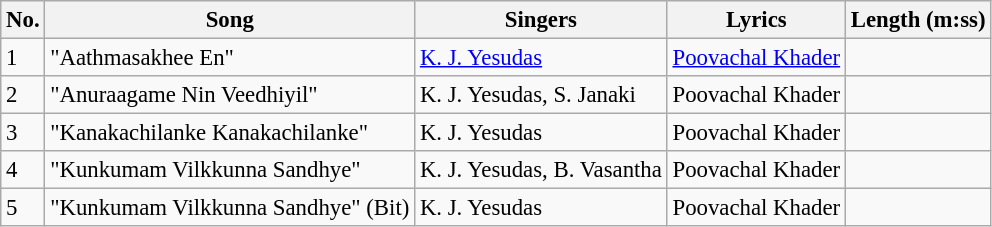<table class="wikitable" style="font-size:95%;">
<tr>
<th>No.</th>
<th>Song</th>
<th>Singers</th>
<th>Lyrics</th>
<th>Length (m:ss)</th>
</tr>
<tr>
<td>1</td>
<td>"Aathmasakhee En"</td>
<td><a href='#'>K. J. Yesudas</a></td>
<td><a href='#'>Poovachal Khader</a></td>
<td></td>
</tr>
<tr>
<td>2</td>
<td>"Anuraagame Nin Veedhiyil"</td>
<td>K. J. Yesudas, S. Janaki</td>
<td>Poovachal Khader</td>
<td></td>
</tr>
<tr>
<td>3</td>
<td>"Kanakachilanke Kanakachilanke"</td>
<td>K. J. Yesudas</td>
<td>Poovachal Khader</td>
<td></td>
</tr>
<tr>
<td>4</td>
<td>"Kunkumam Vilkkunna Sandhye"</td>
<td>K. J. Yesudas, B. Vasantha</td>
<td>Poovachal Khader</td>
<td></td>
</tr>
<tr>
<td>5</td>
<td>"Kunkumam Vilkkunna Sandhye" (Bit)</td>
<td>K. J. Yesudas</td>
<td>Poovachal Khader</td>
<td></td>
</tr>
</table>
